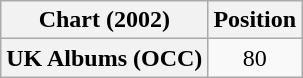<table class="wikitable plainrowheaders" style="text-align:center">
<tr>
<th scope="col">Chart (2002)</th>
<th scope="col">Position</th>
</tr>
<tr>
<th scope="row">UK Albums (OCC)</th>
<td>80</td>
</tr>
</table>
